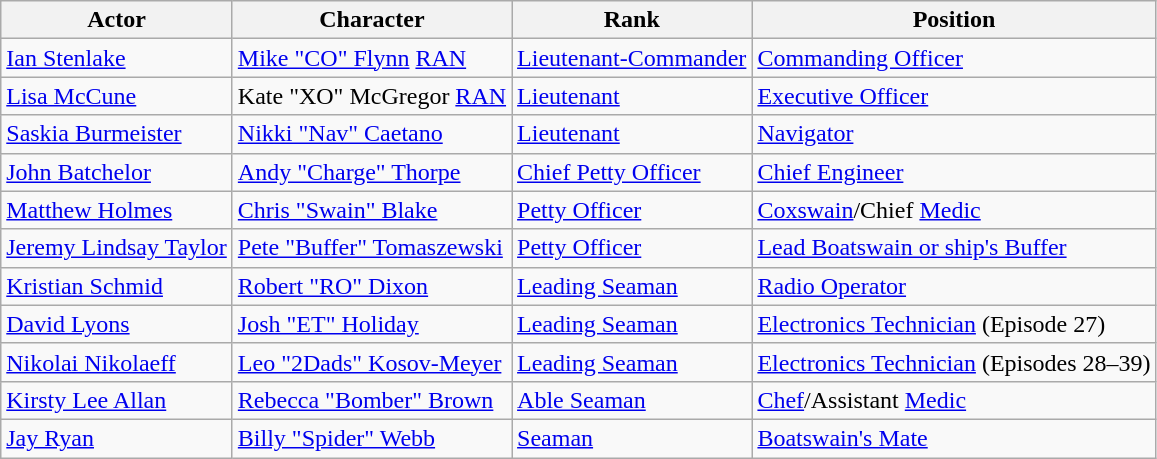<table class="wikitable">
<tr>
<th>Actor</th>
<th>Character</th>
<th>Rank</th>
<th>Position</th>
</tr>
<tr>
<td><a href='#'>Ian Stenlake</a></td>
<td><a href='#'>Mike "CO" Flynn</a> <a href='#'>RAN</a></td>
<td><a href='#'>Lieutenant-Commander</a></td>
<td><a href='#'>Commanding Officer</a></td>
</tr>
<tr>
<td><a href='#'>Lisa McCune</a></td>
<td>Kate "XO" McGregor <a href='#'>RAN</a></td>
<td><a href='#'>Lieutenant</a></td>
<td><a href='#'>Executive Officer</a></td>
</tr>
<tr>
<td><a href='#'>Saskia Burmeister</a></td>
<td><a href='#'>Nikki "Nav" Caetano</a></td>
<td><a href='#'>Lieutenant</a></td>
<td><a href='#'>Navigator</a></td>
</tr>
<tr>
<td><a href='#'>John Batchelor</a></td>
<td><a href='#'>Andy "Charge" Thorpe</a></td>
<td><a href='#'>Chief Petty Officer</a></td>
<td><a href='#'>Chief Engineer</a></td>
</tr>
<tr>
<td><a href='#'>Matthew Holmes</a></td>
<td><a href='#'>Chris "Swain" Blake</a></td>
<td><a href='#'>Petty Officer</a></td>
<td><a href='#'>Coxswain</a>/Chief <a href='#'>Medic</a></td>
</tr>
<tr>
<td><a href='#'>Jeremy Lindsay Taylor</a></td>
<td><a href='#'>Pete "Buffer" Tomaszewski</a></td>
<td><a href='#'>Petty Officer</a></td>
<td><a href='#'>Lead Boatswain or ship's Buffer</a></td>
</tr>
<tr>
<td><a href='#'>Kristian Schmid</a></td>
<td><a href='#'>Robert "RO" Dixon</a></td>
<td><a href='#'>Leading Seaman</a></td>
<td><a href='#'>Radio Operator</a></td>
</tr>
<tr>
<td><a href='#'>David Lyons</a></td>
<td><a href='#'>Josh "ET" Holiday</a></td>
<td><a href='#'>Leading Seaman</a></td>
<td><a href='#'>Electronics Technician</a> (Episode 27)</td>
</tr>
<tr>
<td><a href='#'>Nikolai Nikolaeff</a></td>
<td><a href='#'>Leo "2Dads" Kosov-Meyer</a></td>
<td><a href='#'>Leading Seaman</a></td>
<td><a href='#'>Electronics Technician</a> (Episodes 28–39)</td>
</tr>
<tr>
<td><a href='#'>Kirsty Lee Allan</a></td>
<td><a href='#'>Rebecca "Bomber" Brown</a></td>
<td><a href='#'>Able Seaman</a></td>
<td><a href='#'>Chef</a>/Assistant <a href='#'>Medic</a></td>
</tr>
<tr>
<td><a href='#'>Jay Ryan</a></td>
<td><a href='#'>Billy "Spider" Webb</a></td>
<td><a href='#'>Seaman</a></td>
<td><a href='#'>Boatswain's Mate</a></td>
</tr>
</table>
